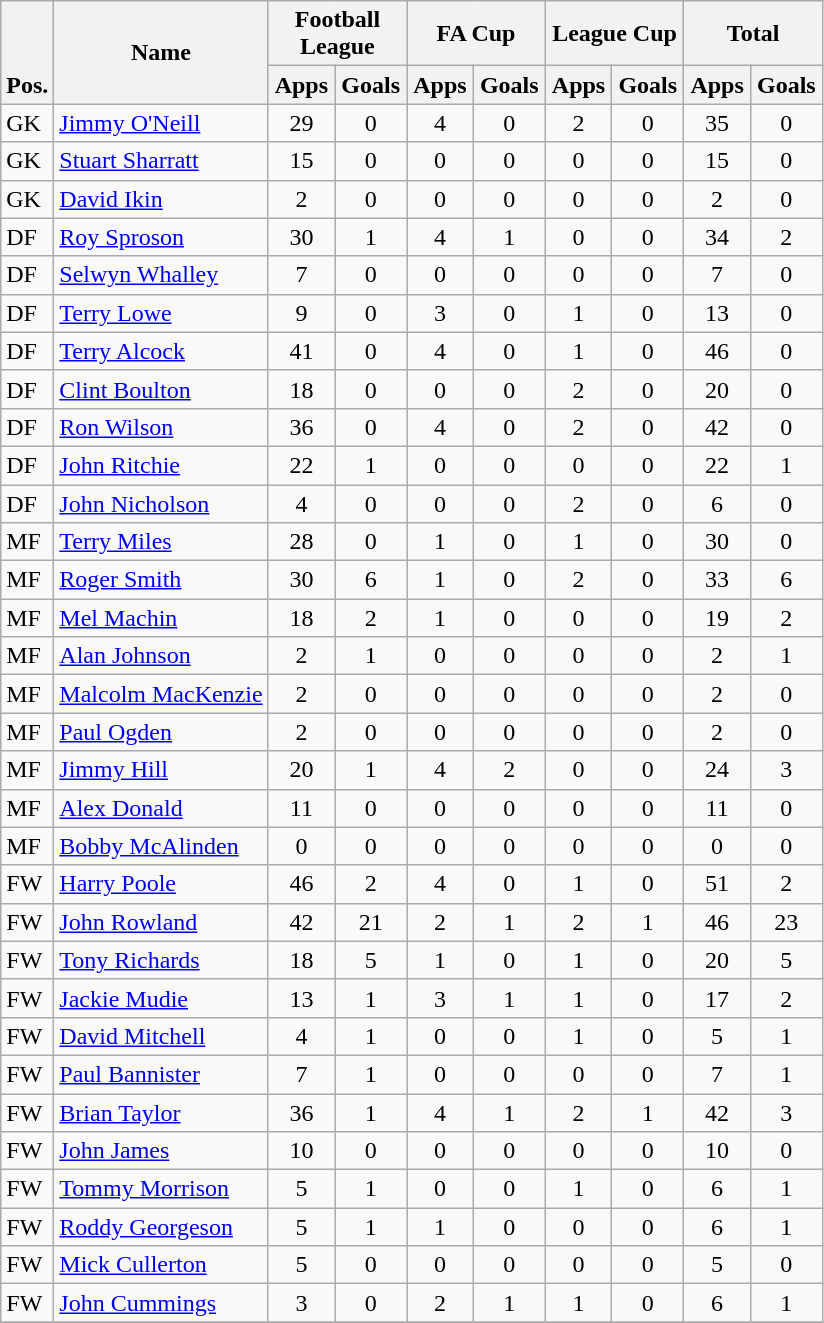<table class="wikitable" style="text-align:center">
<tr>
<th rowspan="2" valign="bottom">Pos.</th>
<th rowspan="2">Name</th>
<th colspan="2" width="85">Football League</th>
<th colspan="2" width="85">FA Cup</th>
<th colspan="2" width="85">League Cup</th>
<th colspan="2" width="85">Total</th>
</tr>
<tr>
<th>Apps</th>
<th>Goals</th>
<th>Apps</th>
<th>Goals</th>
<th>Apps</th>
<th>Goals</th>
<th>Apps</th>
<th>Goals</th>
</tr>
<tr>
<td align="left">GK</td>
<td align="left"> <a href='#'>Jimmy O'Neill</a></td>
<td>29</td>
<td>0</td>
<td>4</td>
<td>0</td>
<td>2</td>
<td>0</td>
<td>35</td>
<td>0</td>
</tr>
<tr>
<td align="left">GK</td>
<td align="left"> <a href='#'>Stuart Sharratt</a></td>
<td>15</td>
<td>0</td>
<td>0</td>
<td>0</td>
<td>0</td>
<td>0</td>
<td>15</td>
<td>0</td>
</tr>
<tr>
<td align="left">GK</td>
<td align="left"> <a href='#'>David Ikin</a></td>
<td>2</td>
<td>0</td>
<td>0</td>
<td>0</td>
<td>0</td>
<td>0</td>
<td>2</td>
<td>0</td>
</tr>
<tr>
<td align="left">DF</td>
<td align="left"> <a href='#'>Roy Sproson</a></td>
<td>30</td>
<td>1</td>
<td>4</td>
<td>1</td>
<td>0</td>
<td>0</td>
<td>34</td>
<td>2</td>
</tr>
<tr>
<td align="left">DF</td>
<td align="left"> <a href='#'>Selwyn Whalley</a></td>
<td>7</td>
<td>0</td>
<td>0</td>
<td>0</td>
<td>0</td>
<td>0</td>
<td>7</td>
<td>0</td>
</tr>
<tr>
<td align="left">DF</td>
<td align="left"> <a href='#'>Terry Lowe</a></td>
<td>9</td>
<td>0</td>
<td>3</td>
<td>0</td>
<td>1</td>
<td>0</td>
<td>13</td>
<td>0</td>
</tr>
<tr>
<td align="left">DF</td>
<td align="left"> <a href='#'>Terry Alcock</a></td>
<td>41</td>
<td>0</td>
<td>4</td>
<td>0</td>
<td>1</td>
<td>0</td>
<td>46</td>
<td>0</td>
</tr>
<tr>
<td align="left">DF</td>
<td align="left"> <a href='#'>Clint Boulton</a></td>
<td>18</td>
<td>0</td>
<td>0</td>
<td>0</td>
<td>2</td>
<td>0</td>
<td>20</td>
<td>0</td>
</tr>
<tr>
<td align="left">DF</td>
<td align="left"> <a href='#'>Ron Wilson</a></td>
<td>36</td>
<td>0</td>
<td>4</td>
<td>0</td>
<td>2</td>
<td>0</td>
<td>42</td>
<td>0</td>
</tr>
<tr>
<td align="left">DF</td>
<td align="left"> <a href='#'>John Ritchie</a></td>
<td>22</td>
<td>1</td>
<td>0</td>
<td>0</td>
<td>0</td>
<td>0</td>
<td>22</td>
<td>1</td>
</tr>
<tr>
<td align="left">DF</td>
<td align="left"> <a href='#'>John Nicholson</a></td>
<td>4</td>
<td>0</td>
<td>0</td>
<td>0</td>
<td>2</td>
<td>0</td>
<td>6</td>
<td>0</td>
</tr>
<tr>
<td align="left">MF</td>
<td align="left"> <a href='#'>Terry Miles</a></td>
<td>28</td>
<td>0</td>
<td>1</td>
<td>0</td>
<td>1</td>
<td>0</td>
<td>30</td>
<td>0</td>
</tr>
<tr>
<td align="left">MF</td>
<td align="left"> <a href='#'>Roger Smith</a></td>
<td>30</td>
<td>6</td>
<td>1</td>
<td>0</td>
<td>2</td>
<td>0</td>
<td>33</td>
<td>6</td>
</tr>
<tr>
<td align="left">MF</td>
<td align="left"> <a href='#'>Mel Machin</a></td>
<td>18</td>
<td>2</td>
<td>1</td>
<td>0</td>
<td>0</td>
<td>0</td>
<td>19</td>
<td>2</td>
</tr>
<tr>
<td align="left">MF</td>
<td align="left"> <a href='#'>Alan Johnson</a></td>
<td>2</td>
<td>1</td>
<td>0</td>
<td>0</td>
<td>0</td>
<td>0</td>
<td>2</td>
<td>1</td>
</tr>
<tr>
<td align="left">MF</td>
<td align="left"> <a href='#'>Malcolm MacKenzie</a></td>
<td>2</td>
<td>0</td>
<td>0</td>
<td>0</td>
<td>0</td>
<td>0</td>
<td>2</td>
<td>0</td>
</tr>
<tr>
<td align="left">MF</td>
<td align="left"> <a href='#'>Paul Ogden</a></td>
<td>2</td>
<td>0</td>
<td>0</td>
<td>0</td>
<td>0</td>
<td>0</td>
<td>2</td>
<td>0</td>
</tr>
<tr>
<td align="left">MF</td>
<td align="left"> <a href='#'>Jimmy Hill</a></td>
<td>20</td>
<td>1</td>
<td>4</td>
<td>2</td>
<td>0</td>
<td>0</td>
<td>24</td>
<td>3</td>
</tr>
<tr>
<td align="left">MF</td>
<td align="left"> <a href='#'>Alex Donald</a></td>
<td>11</td>
<td>0</td>
<td>0</td>
<td>0</td>
<td>0</td>
<td>0</td>
<td>11</td>
<td>0</td>
</tr>
<tr>
<td align="left">MF</td>
<td align="left"> <a href='#'>Bobby McAlinden</a></td>
<td>0</td>
<td>0</td>
<td>0</td>
<td>0</td>
<td>0</td>
<td>0</td>
<td>0</td>
<td>0</td>
</tr>
<tr>
<td align="left">FW</td>
<td align="left"> <a href='#'>Harry Poole</a></td>
<td>46</td>
<td>2</td>
<td>4</td>
<td>0</td>
<td>1</td>
<td>0</td>
<td>51</td>
<td>2</td>
</tr>
<tr>
<td align="left">FW</td>
<td align="left"> <a href='#'>John Rowland</a></td>
<td>42</td>
<td>21</td>
<td>2</td>
<td>1</td>
<td>2</td>
<td>1</td>
<td>46</td>
<td>23</td>
</tr>
<tr>
<td align="left">FW</td>
<td align="left"> <a href='#'>Tony Richards</a></td>
<td>18</td>
<td>5</td>
<td>1</td>
<td>0</td>
<td>1</td>
<td>0</td>
<td>20</td>
<td>5</td>
</tr>
<tr>
<td align="left">FW</td>
<td align="left"> <a href='#'>Jackie Mudie</a></td>
<td>13</td>
<td>1</td>
<td>3</td>
<td>1</td>
<td>1</td>
<td>0</td>
<td>17</td>
<td>2</td>
</tr>
<tr>
<td align="left">FW</td>
<td align="left"> <a href='#'>David Mitchell</a></td>
<td>4</td>
<td>1</td>
<td>0</td>
<td>0</td>
<td>1</td>
<td>0</td>
<td>5</td>
<td>1</td>
</tr>
<tr>
<td align="left">FW</td>
<td align="left"> <a href='#'>Paul Bannister</a></td>
<td>7</td>
<td>1</td>
<td>0</td>
<td>0</td>
<td>0</td>
<td>0</td>
<td>7</td>
<td>1</td>
</tr>
<tr>
<td align="left">FW</td>
<td align="left"> <a href='#'>Brian Taylor</a></td>
<td>36</td>
<td>1</td>
<td>4</td>
<td>1</td>
<td>2</td>
<td>1</td>
<td>42</td>
<td>3</td>
</tr>
<tr>
<td align="left">FW</td>
<td align="left"> <a href='#'>John James</a></td>
<td>10</td>
<td>0</td>
<td>0</td>
<td>0</td>
<td>0</td>
<td>0</td>
<td>10</td>
<td>0</td>
</tr>
<tr>
<td align="left">FW</td>
<td align="left"> <a href='#'>Tommy Morrison</a></td>
<td>5</td>
<td>1</td>
<td>0</td>
<td>0</td>
<td>1</td>
<td>0</td>
<td>6</td>
<td>1</td>
</tr>
<tr>
<td align="left">FW</td>
<td align="left"> <a href='#'>Roddy Georgeson</a></td>
<td>5</td>
<td>1</td>
<td>1</td>
<td>0</td>
<td>0</td>
<td>0</td>
<td>6</td>
<td>1</td>
</tr>
<tr>
<td align="left">FW</td>
<td align="left"> <a href='#'>Mick Cullerton</a></td>
<td>5</td>
<td>0</td>
<td>0</td>
<td>0</td>
<td>0</td>
<td>0</td>
<td>5</td>
<td>0</td>
</tr>
<tr>
<td align="left">FW</td>
<td align="left"> <a href='#'>John Cummings</a></td>
<td>3</td>
<td>0</td>
<td>2</td>
<td>1</td>
<td>1</td>
<td>0</td>
<td>6</td>
<td>1</td>
</tr>
<tr>
</tr>
</table>
